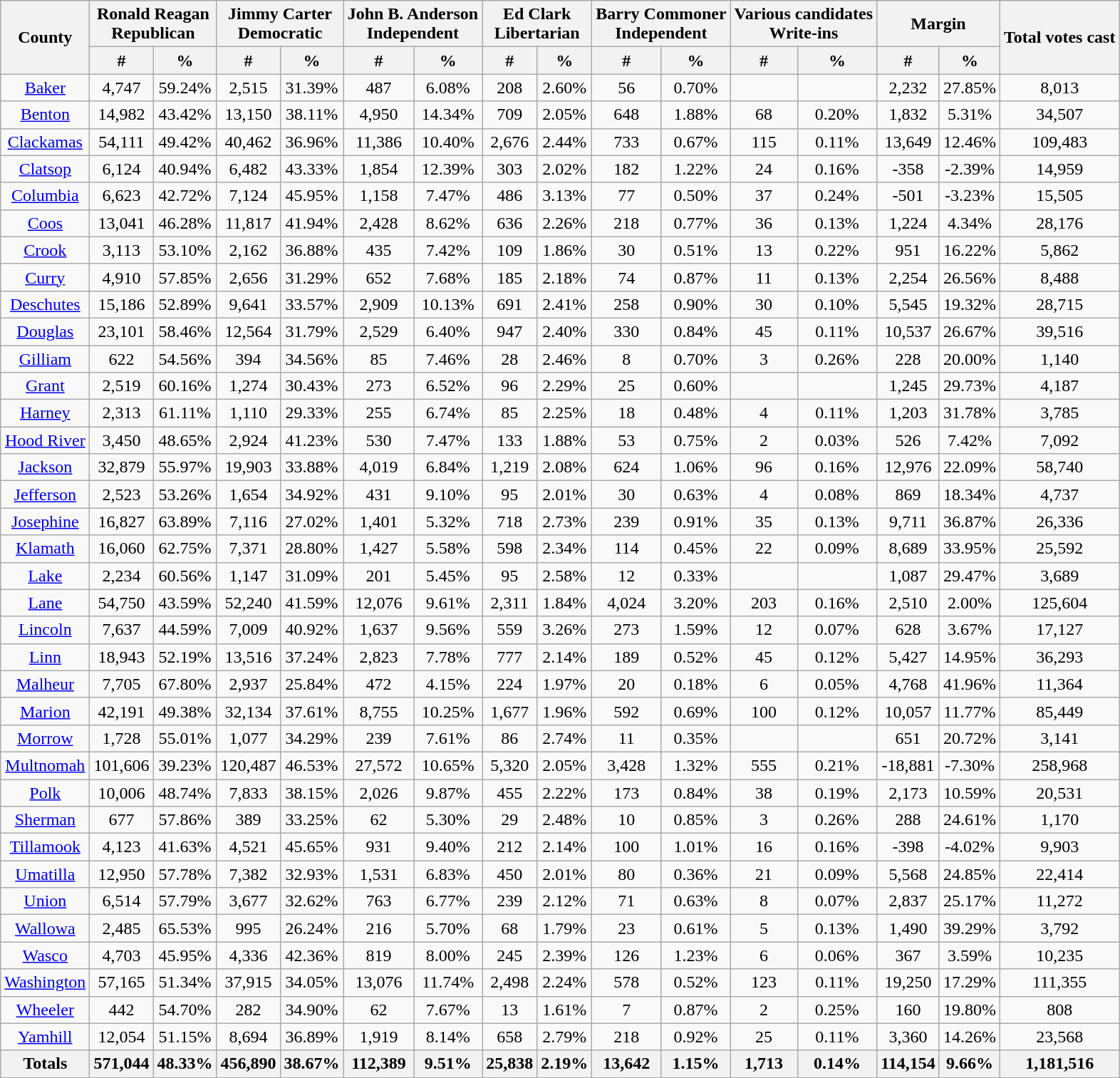<table class="wikitable sortable" style="text-align:center">
<tr>
<th style="text-align:center;" rowspan="2">County</th>
<th colspan="2">Ronald Reagan<br>Republican</th>
<th colspan="2">Jimmy Carter<br>Democratic</th>
<th colspan="2">John B. Anderson<br>Independent</th>
<th colspan="2">Ed Clark<br>Libertarian</th>
<th style="text-align:center;" colspan="2">Barry Commoner<br>Independent</th>
<th style="text-align:center;" colspan="2">Various candidates<br>Write-ins</th>
<th style="text-align:center;" colspan="2">Margin</th>
<th colspan="1" rowspan="2" style="text-align:center;">Total votes cast</th>
</tr>
<tr>
<th style="text-align:center;" data-sort-type="number">#</th>
<th style="text-align:center;" data-sort-type="number">%</th>
<th style="text-align:center;" data-sort-type="number">#</th>
<th style="text-align:center;" data-sort-type="number">%</th>
<th style="text-align:center;" data-sort-type="number">#</th>
<th style="text-align:center;" data-sort-type="number">%</th>
<th style="text-align:center;" data-sort-type="number">#</th>
<th style="text-align:center;" data-sort-type="number">%</th>
<th style="text-align:center;" data-sort-type="number">#</th>
<th style="text-align:center;" data-sort-type="number">%</th>
<th style="text-align:center;" data-sort-type="number">#</th>
<th style="text-align:center;" data-sort-type="number">%</th>
<th style="text-align:center;" data-sort-type="number">#</th>
<th style="text-align:center;" data-sort-type="number">%</th>
</tr>
<tr style="text-align:center;">
<td><a href='#'>Baker</a></td>
<td>4,747</td>
<td>59.24%</td>
<td>2,515</td>
<td>31.39%</td>
<td>487</td>
<td>6.08%</td>
<td>208</td>
<td>2.60%</td>
<td>56</td>
<td>0.70%</td>
<td></td>
<td></td>
<td>2,232</td>
<td>27.85%</td>
<td>8,013</td>
</tr>
<tr style="text-align:center;">
<td><a href='#'>Benton</a></td>
<td>14,982</td>
<td>43.42%</td>
<td>13,150</td>
<td>38.11%</td>
<td>4,950</td>
<td>14.34%</td>
<td>709</td>
<td>2.05%</td>
<td>648</td>
<td>1.88%</td>
<td>68</td>
<td>0.20%</td>
<td>1,832</td>
<td>5.31%</td>
<td>34,507</td>
</tr>
<tr style="text-align:center;">
<td><a href='#'>Clackamas</a></td>
<td>54,111</td>
<td>49.42%</td>
<td>40,462</td>
<td>36.96%</td>
<td>11,386</td>
<td>10.40%</td>
<td>2,676</td>
<td>2.44%</td>
<td>733</td>
<td>0.67%</td>
<td>115</td>
<td>0.11%</td>
<td>13,649</td>
<td>12.46%</td>
<td>109,483</td>
</tr>
<tr style="text-align:center;">
<td><a href='#'>Clatsop</a></td>
<td>6,124</td>
<td>40.94%</td>
<td>6,482</td>
<td>43.33%</td>
<td>1,854</td>
<td>12.39%</td>
<td>303</td>
<td>2.02%</td>
<td>182</td>
<td>1.22%</td>
<td>24</td>
<td>0.16%</td>
<td>-358</td>
<td>-2.39%</td>
<td>14,959</td>
</tr>
<tr style="text-align:center;">
<td><a href='#'>Columbia</a></td>
<td>6,623</td>
<td>42.72%</td>
<td>7,124</td>
<td>45.95%</td>
<td>1,158</td>
<td>7.47%</td>
<td>486</td>
<td>3.13%</td>
<td>77</td>
<td>0.50%</td>
<td>37</td>
<td>0.24%</td>
<td>-501</td>
<td>-3.23%</td>
<td>15,505</td>
</tr>
<tr style="text-align:center;">
<td><a href='#'>Coos</a></td>
<td>13,041</td>
<td>46.28%</td>
<td>11,817</td>
<td>41.94%</td>
<td>2,428</td>
<td>8.62%</td>
<td>636</td>
<td>2.26%</td>
<td>218</td>
<td>0.77%</td>
<td>36</td>
<td>0.13%</td>
<td>1,224</td>
<td>4.34%</td>
<td>28,176</td>
</tr>
<tr style="text-align:center;">
<td><a href='#'>Crook</a></td>
<td>3,113</td>
<td>53.10%</td>
<td>2,162</td>
<td>36.88%</td>
<td>435</td>
<td>7.42%</td>
<td>109</td>
<td>1.86%</td>
<td>30</td>
<td>0.51%</td>
<td>13</td>
<td>0.22%</td>
<td>951</td>
<td>16.22%</td>
<td>5,862</td>
</tr>
<tr style="text-align:center;">
<td><a href='#'>Curry</a></td>
<td>4,910</td>
<td>57.85%</td>
<td>2,656</td>
<td>31.29%</td>
<td>652</td>
<td>7.68%</td>
<td>185</td>
<td>2.18%</td>
<td>74</td>
<td>0.87%</td>
<td>11</td>
<td>0.13%</td>
<td>2,254</td>
<td>26.56%</td>
<td>8,488</td>
</tr>
<tr style="text-align:center;">
<td><a href='#'>Deschutes</a></td>
<td>15,186</td>
<td>52.89%</td>
<td>9,641</td>
<td>33.57%</td>
<td>2,909</td>
<td>10.13%</td>
<td>691</td>
<td>2.41%</td>
<td>258</td>
<td>0.90%</td>
<td>30</td>
<td>0.10%</td>
<td>5,545</td>
<td>19.32%</td>
<td>28,715</td>
</tr>
<tr style="text-align:center;">
<td><a href='#'>Douglas</a></td>
<td>23,101</td>
<td>58.46%</td>
<td>12,564</td>
<td>31.79%</td>
<td>2,529</td>
<td>6.40%</td>
<td>947</td>
<td>2.40%</td>
<td>330</td>
<td>0.84%</td>
<td>45</td>
<td>0.11%</td>
<td>10,537</td>
<td>26.67%</td>
<td>39,516</td>
</tr>
<tr style="text-align:center;">
<td><a href='#'>Gilliam</a></td>
<td>622</td>
<td>54.56%</td>
<td>394</td>
<td>34.56%</td>
<td>85</td>
<td>7.46%</td>
<td>28</td>
<td>2.46%</td>
<td>8</td>
<td>0.70%</td>
<td>3</td>
<td>0.26%</td>
<td>228</td>
<td>20.00%</td>
<td>1,140</td>
</tr>
<tr style="text-align:center;">
<td><a href='#'>Grant</a></td>
<td>2,519</td>
<td>60.16%</td>
<td>1,274</td>
<td>30.43%</td>
<td>273</td>
<td>6.52%</td>
<td>96</td>
<td>2.29%</td>
<td>25</td>
<td>0.60%</td>
<td></td>
<td></td>
<td>1,245</td>
<td>29.73%</td>
<td>4,187</td>
</tr>
<tr style="text-align:center;">
<td><a href='#'>Harney</a></td>
<td>2,313</td>
<td>61.11%</td>
<td>1,110</td>
<td>29.33%</td>
<td>255</td>
<td>6.74%</td>
<td>85</td>
<td>2.25%</td>
<td>18</td>
<td>0.48%</td>
<td>4</td>
<td>0.11%</td>
<td>1,203</td>
<td>31.78%</td>
<td>3,785</td>
</tr>
<tr style="text-align:center;">
<td><a href='#'>Hood River</a></td>
<td>3,450</td>
<td>48.65%</td>
<td>2,924</td>
<td>41.23%</td>
<td>530</td>
<td>7.47%</td>
<td>133</td>
<td>1.88%</td>
<td>53</td>
<td>0.75%</td>
<td>2</td>
<td>0.03%</td>
<td>526</td>
<td>7.42%</td>
<td>7,092</td>
</tr>
<tr style="text-align:center;">
<td><a href='#'>Jackson</a></td>
<td>32,879</td>
<td>55.97%</td>
<td>19,903</td>
<td>33.88%</td>
<td>4,019</td>
<td>6.84%</td>
<td>1,219</td>
<td>2.08%</td>
<td>624</td>
<td>1.06%</td>
<td>96</td>
<td>0.16%</td>
<td>12,976</td>
<td>22.09%</td>
<td>58,740</td>
</tr>
<tr style="text-align:center;">
<td><a href='#'>Jefferson</a></td>
<td>2,523</td>
<td>53.26%</td>
<td>1,654</td>
<td>34.92%</td>
<td>431</td>
<td>9.10%</td>
<td>95</td>
<td>2.01%</td>
<td>30</td>
<td>0.63%</td>
<td>4</td>
<td>0.08%</td>
<td>869</td>
<td>18.34%</td>
<td>4,737</td>
</tr>
<tr style="text-align:center;">
<td><a href='#'>Josephine</a></td>
<td>16,827</td>
<td>63.89%</td>
<td>7,116</td>
<td>27.02%</td>
<td>1,401</td>
<td>5.32%</td>
<td>718</td>
<td>2.73%</td>
<td>239</td>
<td>0.91%</td>
<td>35</td>
<td>0.13%</td>
<td>9,711</td>
<td>36.87%</td>
<td>26,336</td>
</tr>
<tr style="text-align:center;">
<td><a href='#'>Klamath</a></td>
<td>16,060</td>
<td>62.75%</td>
<td>7,371</td>
<td>28.80%</td>
<td>1,427</td>
<td>5.58%</td>
<td>598</td>
<td>2.34%</td>
<td>114</td>
<td>0.45%</td>
<td>22</td>
<td>0.09%</td>
<td>8,689</td>
<td>33.95%</td>
<td>25,592</td>
</tr>
<tr style="text-align:center;">
<td><a href='#'>Lake</a></td>
<td>2,234</td>
<td>60.56%</td>
<td>1,147</td>
<td>31.09%</td>
<td>201</td>
<td>5.45%</td>
<td>95</td>
<td>2.58%</td>
<td>12</td>
<td>0.33%</td>
<td></td>
<td></td>
<td>1,087</td>
<td>29.47%</td>
<td>3,689</td>
</tr>
<tr style="text-align:center;">
<td><a href='#'>Lane</a></td>
<td>54,750</td>
<td>43.59%</td>
<td>52,240</td>
<td>41.59%</td>
<td>12,076</td>
<td>9.61%</td>
<td>2,311</td>
<td>1.84%</td>
<td>4,024</td>
<td>3.20%</td>
<td>203</td>
<td>0.16%</td>
<td>2,510</td>
<td>2.00%</td>
<td>125,604</td>
</tr>
<tr style="text-align:center;">
<td><a href='#'>Lincoln</a></td>
<td>7,637</td>
<td>44.59%</td>
<td>7,009</td>
<td>40.92%</td>
<td>1,637</td>
<td>9.56%</td>
<td>559</td>
<td>3.26%</td>
<td>273</td>
<td>1.59%</td>
<td>12</td>
<td>0.07%</td>
<td>628</td>
<td>3.67%</td>
<td>17,127</td>
</tr>
<tr style="text-align:center;">
<td><a href='#'>Linn</a></td>
<td>18,943</td>
<td>52.19%</td>
<td>13,516</td>
<td>37.24%</td>
<td>2,823</td>
<td>7.78%</td>
<td>777</td>
<td>2.14%</td>
<td>189</td>
<td>0.52%</td>
<td>45</td>
<td>0.12%</td>
<td>5,427</td>
<td>14.95%</td>
<td>36,293</td>
</tr>
<tr style="text-align:center;">
<td><a href='#'>Malheur</a></td>
<td>7,705</td>
<td>67.80%</td>
<td>2,937</td>
<td>25.84%</td>
<td>472</td>
<td>4.15%</td>
<td>224</td>
<td>1.97%</td>
<td>20</td>
<td>0.18%</td>
<td>6</td>
<td>0.05%</td>
<td>4,768</td>
<td>41.96%</td>
<td>11,364</td>
</tr>
<tr style="text-align:center;">
<td><a href='#'>Marion</a></td>
<td>42,191</td>
<td>49.38%</td>
<td>32,134</td>
<td>37.61%</td>
<td>8,755</td>
<td>10.25%</td>
<td>1,677</td>
<td>1.96%</td>
<td>592</td>
<td>0.69%</td>
<td>100</td>
<td>0.12%</td>
<td>10,057</td>
<td>11.77%</td>
<td>85,449</td>
</tr>
<tr style="text-align:center;">
<td><a href='#'>Morrow</a></td>
<td>1,728</td>
<td>55.01%</td>
<td>1,077</td>
<td>34.29%</td>
<td>239</td>
<td>7.61%</td>
<td>86</td>
<td>2.74%</td>
<td>11</td>
<td>0.35%</td>
<td></td>
<td></td>
<td>651</td>
<td>20.72%</td>
<td>3,141</td>
</tr>
<tr style="text-align:center;">
<td><a href='#'>Multnomah</a></td>
<td>101,606</td>
<td>39.23%</td>
<td>120,487</td>
<td>46.53%</td>
<td>27,572</td>
<td>10.65%</td>
<td>5,320</td>
<td>2.05%</td>
<td>3,428</td>
<td>1.32%</td>
<td>555</td>
<td>0.21%</td>
<td>-18,881</td>
<td>-7.30%</td>
<td>258,968</td>
</tr>
<tr style="text-align:center;">
<td><a href='#'>Polk</a></td>
<td>10,006</td>
<td>48.74%</td>
<td>7,833</td>
<td>38.15%</td>
<td>2,026</td>
<td>9.87%</td>
<td>455</td>
<td>2.22%</td>
<td>173</td>
<td>0.84%</td>
<td>38</td>
<td>0.19%</td>
<td>2,173</td>
<td>10.59%</td>
<td>20,531</td>
</tr>
<tr style="text-align:center;">
<td><a href='#'>Sherman</a></td>
<td>677</td>
<td>57.86%</td>
<td>389</td>
<td>33.25%</td>
<td>62</td>
<td>5.30%</td>
<td>29</td>
<td>2.48%</td>
<td>10</td>
<td>0.85%</td>
<td>3</td>
<td>0.26%</td>
<td>288</td>
<td>24.61%</td>
<td>1,170</td>
</tr>
<tr style="text-align:center;">
<td><a href='#'>Tillamook</a></td>
<td>4,123</td>
<td>41.63%</td>
<td>4,521</td>
<td>45.65%</td>
<td>931</td>
<td>9.40%</td>
<td>212</td>
<td>2.14%</td>
<td>100</td>
<td>1.01%</td>
<td>16</td>
<td>0.16%</td>
<td>-398</td>
<td>-4.02%</td>
<td>9,903</td>
</tr>
<tr style="text-align:center;">
<td><a href='#'>Umatilla</a></td>
<td>12,950</td>
<td>57.78%</td>
<td>7,382</td>
<td>32.93%</td>
<td>1,531</td>
<td>6.83%</td>
<td>450</td>
<td>2.01%</td>
<td>80</td>
<td>0.36%</td>
<td>21</td>
<td>0.09%</td>
<td>5,568</td>
<td>24.85%</td>
<td>22,414</td>
</tr>
<tr style="text-align:center;">
<td><a href='#'>Union</a></td>
<td>6,514</td>
<td>57.79%</td>
<td>3,677</td>
<td>32.62%</td>
<td>763</td>
<td>6.77%</td>
<td>239</td>
<td>2.12%</td>
<td>71</td>
<td>0.63%</td>
<td>8</td>
<td>0.07%</td>
<td>2,837</td>
<td>25.17%</td>
<td>11,272</td>
</tr>
<tr style="text-align:center;">
<td><a href='#'>Wallowa</a></td>
<td>2,485</td>
<td>65.53%</td>
<td>995</td>
<td>26.24%</td>
<td>216</td>
<td>5.70%</td>
<td>68</td>
<td>1.79%</td>
<td>23</td>
<td>0.61%</td>
<td>5</td>
<td>0.13%</td>
<td>1,490</td>
<td>39.29%</td>
<td>3,792</td>
</tr>
<tr style="text-align:center;">
<td><a href='#'>Wasco</a></td>
<td>4,703</td>
<td>45.95%</td>
<td>4,336</td>
<td>42.36%</td>
<td>819</td>
<td>8.00%</td>
<td>245</td>
<td>2.39%</td>
<td>126</td>
<td>1.23%</td>
<td>6</td>
<td>0.06%</td>
<td>367</td>
<td>3.59%</td>
<td>10,235</td>
</tr>
<tr style="text-align:center;">
<td><a href='#'>Washington</a></td>
<td>57,165</td>
<td>51.34%</td>
<td>37,915</td>
<td>34.05%</td>
<td>13,076</td>
<td>11.74%</td>
<td>2,498</td>
<td>2.24%</td>
<td>578</td>
<td>0.52%</td>
<td>123</td>
<td>0.11%</td>
<td>19,250</td>
<td>17.29%</td>
<td>111,355</td>
</tr>
<tr style="text-align:center;">
<td><a href='#'>Wheeler</a></td>
<td>442</td>
<td>54.70%</td>
<td>282</td>
<td>34.90%</td>
<td>62</td>
<td>7.67%</td>
<td>13</td>
<td>1.61%</td>
<td>7</td>
<td>0.87%</td>
<td>2</td>
<td>0.25%</td>
<td>160</td>
<td>19.80%</td>
<td>808</td>
</tr>
<tr style="text-align:center;">
<td><a href='#'>Yamhill</a></td>
<td>12,054</td>
<td>51.15%</td>
<td>8,694</td>
<td>36.89%</td>
<td>1,919</td>
<td>8.14%</td>
<td>658</td>
<td>2.79%</td>
<td>218</td>
<td>0.92%</td>
<td>25</td>
<td>0.11%</td>
<td>3,360</td>
<td>14.26%</td>
<td>23,568</td>
</tr>
<tr style="text-align:center;">
<th>Totals</th>
<th>571,044</th>
<th>48.33%</th>
<th>456,890</th>
<th>38.67%</th>
<th>112,389</th>
<th>9.51%</th>
<th>25,838</th>
<th>2.19%</th>
<th>13,642</th>
<th>1.15%</th>
<th>1,713</th>
<th>0.14%</th>
<th>114,154</th>
<th>9.66%</th>
<th>1,181,516</th>
</tr>
</table>
